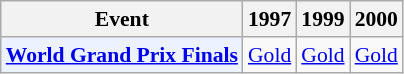<table class="wikitable" style="font-size: 90%; text-align:center">
<tr>
<th>Event</th>
<th>1997</th>
<th>1999</th>
<th>2000</th>
</tr>
<tr>
<td bgcolor="#ECF2FF"; align="left"><strong><a href='#'>World Grand Prix Finals</a></strong></td>
<td> <a href='#'>Gold</a></td>
<td> <a href='#'>Gold</a></td>
<td> <a href='#'>Gold</a></td>
</tr>
</table>
